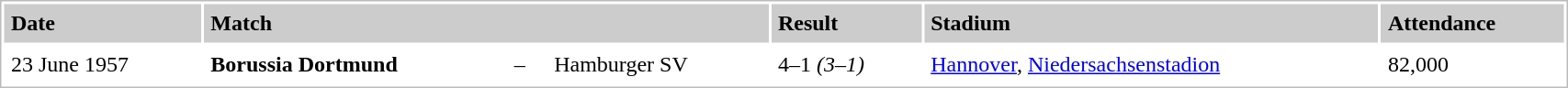<table style="border:1px solid #bbb;background:#fff;" cellpadding="5" cellspacing="2" width="90%">
<tr style="background:#ccc;font-weight:bold">
<td>Date</td>
<td colspan="3">Match</td>
<td>Result</td>
<td>Stadium</td>
<td>Attendance</td>
</tr>
<tr>
<td>23 June 1957</td>
<td><strong>Borussia Dortmund</strong></td>
<td>–</td>
<td>Hamburger SV</td>
<td>4–1 <em>(3–1)</em></td>
<td><a href='#'>Hannover</a>, <a href='#'>Niedersachsenstadion</a></td>
<td>82,000</td>
</tr>
</table>
